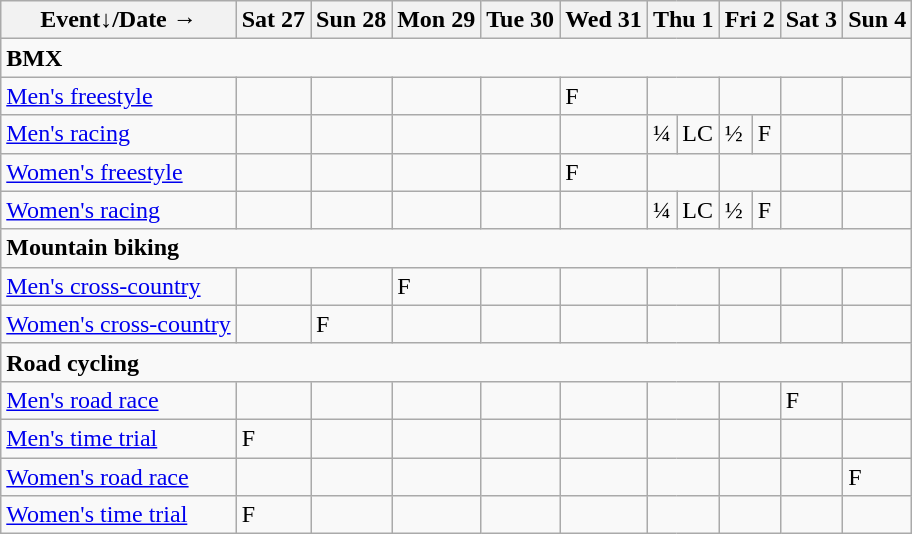<table class="wikitable olympic-schedule cycling-2024">
<tr>
<th>Event↓/Date →</th>
<th>Sat 27</th>
<th>Sun 28</th>
<th>Mon 29</th>
<th>Tue 30</th>
<th>Wed 31</th>
<th colspan=2>Thu 1</th>
<th colspan=2>Fri 2</th>
<th>Sat 3</th>
<th>Sun 4</th>
</tr>
<tr>
<td colspan="12" class="event"><strong>BMX</strong></td>
</tr>
<tr>
<td class="event"><a href='#'>Men's freestyle</a></td>
<td></td>
<td></td>
<td></td>
<td class="heats"></td>
<td class="final">F</td>
<td colspan=2></td>
<td colspan=2></td>
<td></td>
<td></td>
</tr>
<tr>
<td class="event"><a href='#'>Men's racing</a></td>
<td></td>
<td></td>
<td></td>
<td></td>
<td></td>
<td class="quarterfinals">¼</td>
<td class="quarterfinals">LC</td>
<td class="semifinals">½</td>
<td class="final">F</td>
<td></td>
<td></td>
</tr>
<tr>
<td class="event"><a href='#'>Women's freestyle</a></td>
<td></td>
<td></td>
<td></td>
<td class="heats"></td>
<td class="final">F</td>
<td colspan=2></td>
<td colspan=2></td>
<td></td>
<td></td>
</tr>
<tr>
<td class="event"><a href='#'>Women's racing</a></td>
<td></td>
<td></td>
<td></td>
<td></td>
<td></td>
<td class="quarterfinals">¼</td>
<td class="quarterfinals">LC</td>
<td class="semifinals">½</td>
<td class="final">F</td>
<td></td>
<td></td>
</tr>
<tr>
<td colspan="12" class="event"><strong>Mountain biking</strong></td>
</tr>
<tr>
<td class="event"><a href='#'>Men's cross-country</a></td>
<td></td>
<td></td>
<td class="final">F</td>
<td></td>
<td></td>
<td colspan=2></td>
<td colspan=2></td>
<td></td>
<td></td>
</tr>
<tr>
<td class="event"><a href='#'>Women's cross-country</a></td>
<td></td>
<td class="final">F</td>
<td></td>
<td></td>
<td></td>
<td colspan=2></td>
<td colspan=2></td>
<td></td>
<td></td>
</tr>
<tr>
<td colspan="12" class="event"><strong>Road cycling</strong></td>
</tr>
<tr>
<td class="event"><a href='#'>Men's road race</a></td>
<td></td>
<td></td>
<td></td>
<td></td>
<td></td>
<td colspan=2></td>
<td colspan=2></td>
<td class="final">F</td>
<td></td>
</tr>
<tr>
<td class="event"><a href='#'>Men's time trial</a></td>
<td class="final">F</td>
<td></td>
<td></td>
<td></td>
<td></td>
<td colspan=2></td>
<td colspan=2></td>
<td></td>
<td></td>
</tr>
<tr>
<td class="event"><a href='#'>Women's road race</a></td>
<td></td>
<td></td>
<td></td>
<td></td>
<td></td>
<td colspan=2></td>
<td colspan=2></td>
<td></td>
<td class="final">F</td>
</tr>
<tr>
<td class="event"><a href='#'>Women's time trial</a></td>
<td class="final">F</td>
<td></td>
<td></td>
<td></td>
<td></td>
<td colspan=2></td>
<td colspan=2></td>
<td></td>
<td></td>
</tr>
</table>
